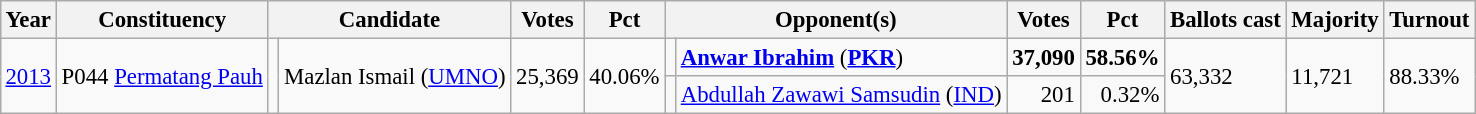<table class="wikitable" style="margin:0.5em ; font-size:95%">
<tr>
<th>Year</th>
<th>Constituency</th>
<th colspan="2">Candidate</th>
<th>Votes</th>
<th>Pct</th>
<th colspan="2">Opponent(s)</th>
<th>Votes</th>
<th>Pct</th>
<th>Ballots cast</th>
<th>Majority</th>
<th>Turnout</th>
</tr>
<tr>
<td rowspan="2"><a href='#'>2013</a></td>
<td rowspan="2">P044 <a href='#'>Permatang Pauh</a></td>
<td rowspan="2" ></td>
<td rowspan="2">Mazlan Ismail (<a href='#'>UMNO</a>)</td>
<td rowspan="2" align=right>25,369</td>
<td rowspan="2">40.06%</td>
<td></td>
<td><strong><a href='#'>Anwar Ibrahim</a></strong> (<a href='#'><strong>PKR</strong></a>)</td>
<td align=right><strong>37,090</strong></td>
<td><strong>58.56%</strong></td>
<td rowspan="2">63,332</td>
<td rowspan="2">11,721</td>
<td rowspan="2">88.33%</td>
</tr>
<tr>
<td></td>
<td><a href='#'>Abdullah Zawawi Samsudin</a> (<a href='#'>IND</a>)</td>
<td align=right>201</td>
<td align=right>0.32%</td>
</tr>
</table>
